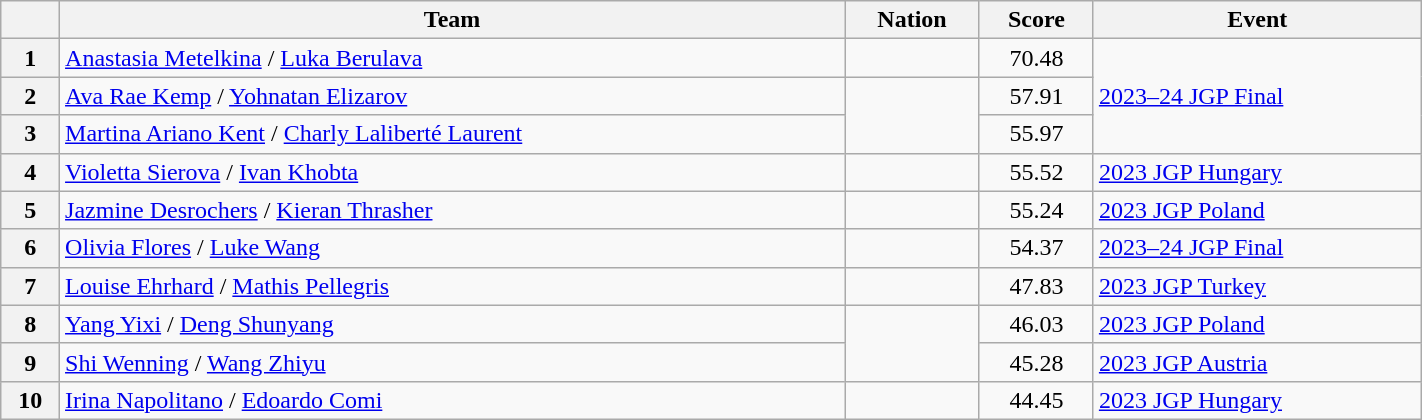<table class="wikitable sortable" style="text-align:left; width:75%">
<tr>
<th scope="col"></th>
<th scope="col">Team</th>
<th scope="col">Nation</th>
<th scope="col">Score</th>
<th scope="col">Event</th>
</tr>
<tr>
<th scope="row">1</th>
<td><a href='#'>Anastasia Metelkina</a> / <a href='#'>Luka Berulava</a></td>
<td></td>
<td style="text-align:center;">70.48</td>
<td rowspan="3"><a href='#'>2023–24 JGP Final</a></td>
</tr>
<tr>
<th scope="row">2</th>
<td><a href='#'>Ava Rae Kemp</a> / <a href='#'>Yohnatan Elizarov</a></td>
<td rowspan="2"></td>
<td style="text-align:center;">57.91</td>
</tr>
<tr>
<th scope="row">3</th>
<td><a href='#'>Martina Ariano Kent</a> / <a href='#'>Charly Laliberté Laurent</a></td>
<td style="text-align:center;">55.97</td>
</tr>
<tr>
<th scope="row">4</th>
<td><a href='#'>Violetta Sierova</a> / <a href='#'>Ivan Khobta</a></td>
<td></td>
<td style="text-align:center;">55.52</td>
<td><a href='#'>2023 JGP Hungary</a></td>
</tr>
<tr>
<th scope="row">5</th>
<td><a href='#'>Jazmine Desrochers</a> / <a href='#'>Kieran Thrasher</a></td>
<td></td>
<td style="text-align:center;">55.24</td>
<td><a href='#'>2023 JGP Poland</a></td>
</tr>
<tr>
<th scope="row">6</th>
<td><a href='#'>Olivia Flores</a> / <a href='#'>Luke Wang</a></td>
<td></td>
<td style="text-align:center;">54.37</td>
<td><a href='#'>2023–24 JGP Final</a></td>
</tr>
<tr>
<th scope="row">7</th>
<td><a href='#'>Louise Ehrhard</a> / <a href='#'>Mathis Pellegris</a></td>
<td></td>
<td style="text-align:center;">47.83</td>
<td><a href='#'>2023 JGP Turkey</a></td>
</tr>
<tr>
<th scope="row">8</th>
<td><a href='#'>Yang Yixi</a> / <a href='#'>Deng Shunyang</a></td>
<td rowspan="2"></td>
<td style="text-align:center;">46.03</td>
<td><a href='#'>2023 JGP Poland</a></td>
</tr>
<tr>
<th scope="row">9</th>
<td><a href='#'>Shi Wenning</a> / <a href='#'>Wang Zhiyu</a></td>
<td style="text-align:center;">45.28</td>
<td><a href='#'>2023 JGP Austria</a></td>
</tr>
<tr>
<th scope="row">10</th>
<td><a href='#'>Irina Napolitano</a> / <a href='#'>Edoardo Comi</a></td>
<td></td>
<td style="text-align:center;">44.45</td>
<td><a href='#'>2023 JGP Hungary</a></td>
</tr>
</table>
